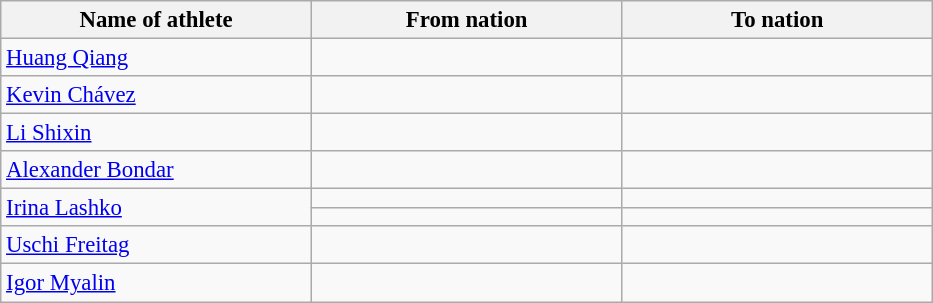<table class="wikitable sortable" style="border-collapse: collapse; font-size: 95%;">
<tr>
<th width=200>Name of athlete</th>
<th width=200>From nation</th>
<th width=200>To nation</th>
</tr>
<tr>
<td><a href='#'>Huang Qiang</a></td>
<td></td>
<td></td>
</tr>
<tr>
<td><a href='#'>Kevin Chávez</a></td>
<td></td>
<td></td>
</tr>
<tr>
<td><a href='#'>Li Shixin</a></td>
<td></td>
<td></td>
</tr>
<tr>
<td><a href='#'>Alexander Bondar</a></td>
<td></td>
<td></td>
</tr>
<tr>
<td rowspan="2"><a href='#'>Irina Lashko</a></td>
<td></td>
<td></td>
</tr>
<tr>
<td></td>
<td></td>
</tr>
<tr>
<td><a href='#'>Uschi Freitag</a></td>
<td></td>
<td></td>
</tr>
<tr>
<td><a href='#'>Igor Myalin</a></td>
<td></td>
<td></td>
</tr>
</table>
